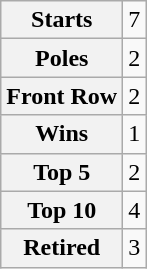<table class="wikitable" style="text-align:center">
<tr>
<th>Starts</th>
<td>7</td>
</tr>
<tr>
<th>Poles</th>
<td>2</td>
</tr>
<tr>
<th>Front Row</th>
<td>2</td>
</tr>
<tr>
<th>Wins</th>
<td>1</td>
</tr>
<tr>
<th>Top 5</th>
<td>2</td>
</tr>
<tr>
<th>Top 10</th>
<td>4</td>
</tr>
<tr>
<th>Retired</th>
<td>3</td>
</tr>
</table>
